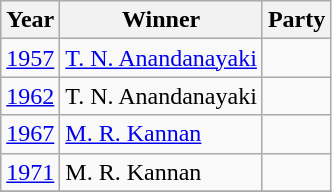<table class="wikitable sortable">
<tr>
<th>Year</th>
<th>Winner</th>
<th colspan="2">Party</th>
</tr>
<tr>
<td><a href='#'>1957</a></td>
<td><a href='#'>T. N. Anandanayaki</a></td>
<td></td>
</tr>
<tr>
<td><a href='#'>1962</a></td>
<td>T. N. Anandanayaki</td>
<td></td>
</tr>
<tr>
<td><a href='#'>1967</a></td>
<td><a href='#'>M. R. Kannan</a></td>
<td></td>
</tr>
<tr>
<td><a href='#'>1971</a></td>
<td>M. R. Kannan</td>
<td></td>
</tr>
<tr>
</tr>
</table>
